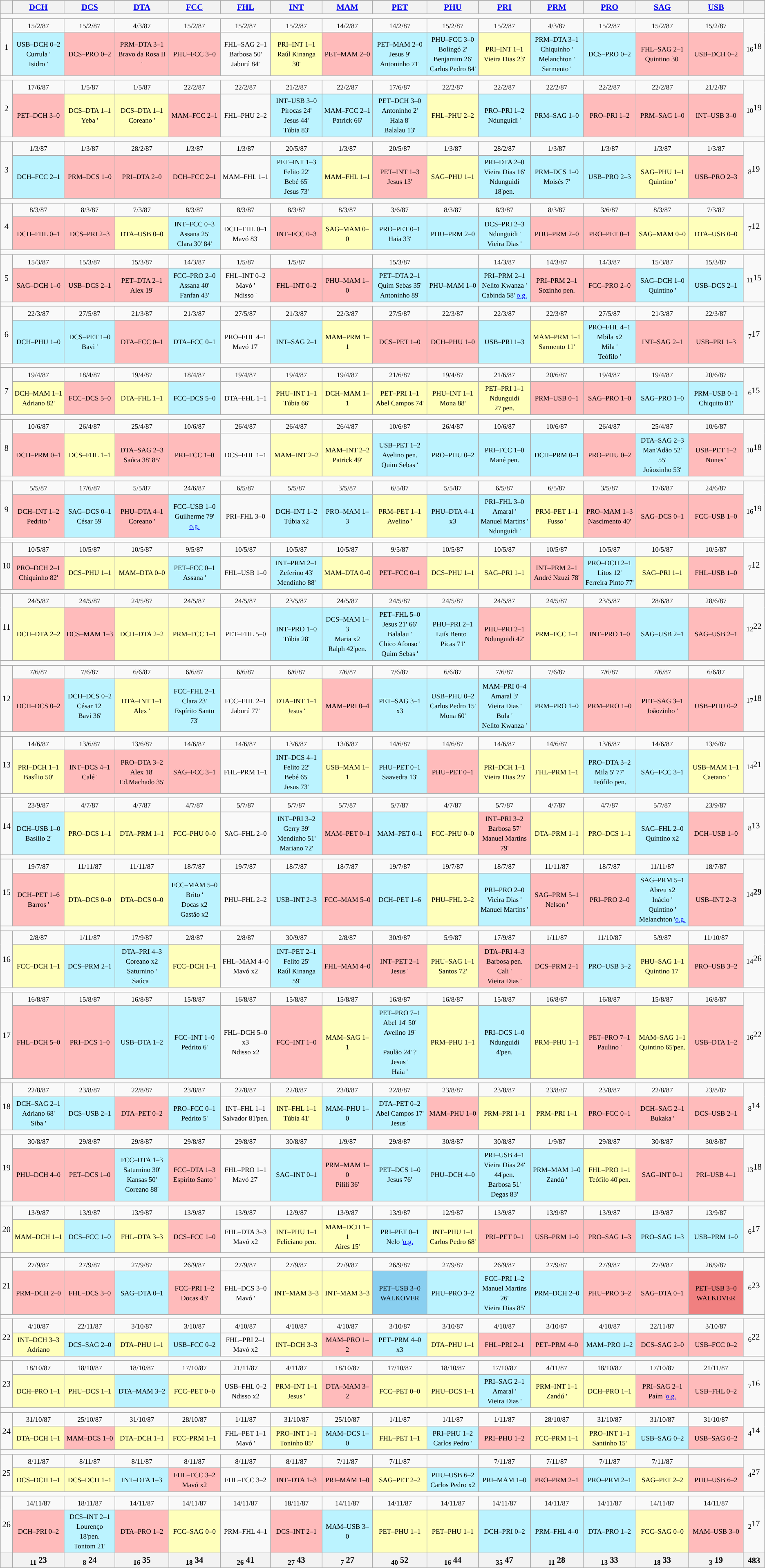<table class="wikitable">
<tr style="font-size: 85%;">
<th scope="col" rowspan="2"></th>
</tr>
<tr style="font-size: 85%;">
<th style="width: 90px" colspan="1"><a href='#'>DCH</a></th>
<th style="width: 90px" colspan="1"><a href='#'>DCS</a></th>
<th style="width: 90px" colspan="1"><a href='#'>DTA</a></th>
<th style="width: 90px" colspan="1"><a href='#'>FCC</a></th>
<th style="width: 90px" colspan="1"><a href='#'>FHL</a></th>
<th style="width: 90px" colspan="1"><a href='#'>INT</a></th>
<th style="width: 90px" colspan="1"><a href='#'>MAM</a></th>
<th style="width: 90px" colspan="1"><a href='#'>PET</a></th>
<th style="width: 90px" colspan="1"><a href='#'>PHU</a></th>
<th style="width: 90px" colspan="1"><a href='#'>PRI</a></th>
<th style="width: 90px" colspan="1"><a href='#'>PRM</a></th>
<th style="width: 90px" colspan="1"><a href='#'>PRO</a></th>
<th style="width: 90px" colspan="1"><a href='#'>SAG</a></th>
<th style="width: 90px" colspan="1"><a href='#'>USB</a></th>
<th style="width: 30px" colspan="1"></th>
</tr>
<tr>
<td colspan=16></td>
</tr>
<tr align=center style="font-size: 85%;">
<td rowspan=2>1</td>
<td><small>15/2/87</small></td>
<td><small>15/2/87</small></td>
<td><small>4/3/87</small></td>
<td><small>15/2/87</small></td>
<td><small>15/2/87</small></td>
<td><small>15/2/87</small></td>
<td><small>14/2/87</small></td>
<td><small>14/2/87</small></td>
<td><small>15/2/87</small></td>
<td><small>15/2/87</small></td>
<td><small>4/3/87</small></td>
<td><small>15/2/87</small></td>
<td><small>15/2/87</small></td>
<td><small>15/2/87</small></td>
<td rowspan=2><sub>16</sub>18</td>
</tr>
<tr align=center style="font-size: 85%;">
<td bgcolor=#bbf3ff><small>USB–DCH 0–2<br>Currula '<br>Isidro '</small></td>
<td bgcolor=#ffbbbb><small>DCS–PRO 0–2</small></td>
<td bgcolor=#ffbbbb><small>PRM–DTA 3–1<br>Bravo da Rosa II '</small></td>
<td bgcolor=#ffbbbb><small>PHU–FCC 3–0</small></td>
<td><small>FHL–SAG 2–1<br>Barbosa 50'<br>Jaburú 84'</small></td>
<td bgcolor=#ffffbb><small>PRI–INT 1–1<br>Raúl Kinanga 30'</small></td>
<td bgcolor=#ffbbbb><small>PET–MAM 2–0</small></td>
<td bgcolor=#bbf3ff><small>PET–MAM 2–0<br>Jesus 9'<br>Antoninho 71'</small></td>
<td bgcolor=#bbf3ff><small>PHU–FCC 3–0<br>Bolingó 2'<br>Benjamim 26'<br>Carlos Pedro 84'</small></td>
<td bgcolor=#ffffbb><small>PRI–INT 1–1<br>Vieira Dias 23'</small></td>
<td bgcolor=#bbf3ff><small>PRM–DTA 3–1<br>Chiquinho '<br>Melanchton '<br>Sarmento '</small></td>
<td bgcolor=#bbf3ff><small>DCS–PRO 0–2</small></td>
<td bgcolor=#ffbbbb><small>FHL–SAG 2–1<br>Quintino 30'</small></td>
<td bgcolor=#ffbbbb><small>USB–DCH 0–2</small></td>
</tr>
<tr>
<td colspan=16></td>
</tr>
<tr align=center style="font-size: 85%;">
<td rowspan=2>2</td>
<td><small>17/6/87</small></td>
<td><small>1/5/87</small></td>
<td><small>1/5/87</small></td>
<td><small>22/2/87</small></td>
<td><small>22/2/87</small></td>
<td><small>21/2/87</small></td>
<td><small>22/2/87</small></td>
<td><small>17/6/87</small></td>
<td><small>22/2/87</small></td>
<td><small>22/2/87</small></td>
<td><small>22/2/87</small></td>
<td><small>22/2/87</small></td>
<td><small>22/2/87</small></td>
<td><small>21/2/87</small></td>
<td rowspan=2><sub>10</sub>19</td>
</tr>
<tr align=center style="font-size: 85%;">
<td bgcolor=#ffbbbb><small>PET–DCH 3–0</small></td>
<td bgcolor=#ffffbb><small>DCS–DTA 1–1<br>Yeba '</small></td>
<td bgcolor=#ffffbb><small>DCS–DTA 1–1<br>Coreano '</small></td>
<td bgcolor=#ffbbbb><small>MAM–FCC 2–1</small></td>
<td><small>FHL–PHU 2–2</small></td>
<td bgcolor=#bbf3ff><small>INT–USB 3–0<br>Pirocas 24'<br>Jesus 44'<br>Túbia 83'</small></td>
<td bgcolor=#bbf3ff><small>MAM–FCC 2–1<br>Patrick 66'</small></td>
<td bgcolor=#bbf3ff><small>PET–DCH 3–0<br>Antoninho 2'<br>Haia 8'<br>Balalau 13'</small></td>
<td bgcolor=#ffffbb><small>FHL–PHU 2–2</small></td>
<td bgcolor=#bbf3ff><small>PRO–PRI 1–2<br>Ndunguidi '</small></td>
<td bgcolor=#bbf3ff><small>PRM–SAG 1–0</small></td>
<td bgcolor=#ffbbbb><small>PRO–PRI 1–2</small></td>
<td bgcolor=#ffbbbb><small>PRM–SAG 1–0</small></td>
<td bgcolor=#ffbbbb><small>INT–USB 3–0</small></td>
</tr>
<tr>
<td colspan=16></td>
</tr>
<tr align=center style="font-size: 85%;">
<td rowspan=2>3</td>
<td><small>1/3/87</small></td>
<td><small>1/3/87</small></td>
<td><small>28/2/87</small></td>
<td><small>1/3/87</small></td>
<td><small>1/3/87</small></td>
<td><small>20/5/87</small></td>
<td><small>1/3/87</small></td>
<td><small>20/5/87</small></td>
<td><small>1/3/87</small></td>
<td><small>28/2/87</small></td>
<td><small>1/3/87</small></td>
<td><small>1/3/87</small></td>
<td><small>1/3/87</small></td>
<td><small>1/3/87</small></td>
<td rowspan=2><sub>8</sub>19</td>
</tr>
<tr align=center style="font-size: 85%;">
<td bgcolor=#bbf3ff><small>DCH–FCC 2–1</small></td>
<td bgcolor=#ffbbbb><small>PRM–DCS 1–0</small></td>
<td bgcolor=#ffbbbb><small>PRI–DTA 2–0</small></td>
<td bgcolor=#ffbbbb><small>DCH–FCC 2–1</small></td>
<td><small>MAM–FHL 1–1</small></td>
<td bgcolor=#bbf3ff><small>PET–INT 1–3<br>Felito 22'<br>Bebé 65'<br>Jesus 73'</small></td>
<td bgcolor=#ffffbb><small>MAM–FHL 1–1</small></td>
<td bgcolor=#ffbbbb><small>PET–INT 1–3<br>Jesus 13'</small></td>
<td bgcolor=#ffffbb><small>SAG–PHU 1–1</small></td>
<td bgcolor=#bbf3ff><small>PRI–DTA 2–0<br>Vieira Dias 16'<br>Ndunguidi 18'pen.</small></td>
<td bgcolor=#bbf3ff><small>PRM–DCS 1–0<br>Moisés 7'</small></td>
<td bgcolor=#bbf3ff><small>USB–PRO 2–3</small></td>
<td bgcolor=#ffffbb><small>SAG–PHU 1–1<br>Quintino '</small></td>
<td bgcolor=#ffbbbb><small>USB–PRO 2–3</small></td>
</tr>
<tr>
<td colspan=16></td>
</tr>
<tr align=center style="font-size: 85%;">
<td rowspan=2>4</td>
<td><small>8/3/87</small></td>
<td><small>8/3/87</small></td>
<td><small>7/3/87</small></td>
<td><small>8/3/87</small></td>
<td><small>8/3/87</small></td>
<td><small>8/3/87</small></td>
<td><small>8/3/87</small></td>
<td><small>3/6/87</small></td>
<td><small>8/3/87</small></td>
<td><small>8/3/87</small></td>
<td><small>8/3/87</small></td>
<td><small>3/6/87</small></td>
<td><small>8/3/87</small></td>
<td><small>7/3/87</small></td>
<td rowspan=2><sub>7</sub>12</td>
</tr>
<tr align=center style="font-size: 85%;">
<td bgcolor=#ffbbbb><small>DCH–FHL 0–1</small></td>
<td bgcolor=#ffbbbb><small>DCS–PRI 2–3</small></td>
<td bgcolor=#ffffbb><small>DTA–USB 0–0</small></td>
<td bgcolor=#bbf3ff><small>INT–FCC 0–3<br>Assana 25'<br>Clara 30' 84'</small></td>
<td><small>DCH–FHL 0–1<br>Mavó 83'</small></td>
<td bgcolor=#ffbbbb><small>INT–FCC 0–3</small></td>
<td bgcolor=#ffffbb><small>SAG–MAM 0–0</small></td>
<td bgcolor=#bbf3ff><small>PRO–PET 0–1<br>Haia 33'</small></td>
<td bgcolor=#bbf3ff><small>PHU–PRM 2–0</small></td>
<td bgcolor=#bbf3ff><small>DCS–PRI 2–3<br>Ndunguidi '<br>Vieira Dias '</small></td>
<td bgcolor=#ffbbbb><small>PHU–PRM 2–0</small></td>
<td bgcolor=#ffbbbb><small>PRO–PET 0–1</small></td>
<td bgcolor=#ffffbb><small>SAG–MAM 0–0</small></td>
<td bgcolor=#ffffbb><small>DTA–USB 0–0</small></td>
</tr>
<tr>
<td colspan=16></td>
</tr>
<tr align=center style="font-size: 85%;">
<td rowspan=2>5</td>
<td><small>15/3/87</small></td>
<td><small>15/3/87</small></td>
<td><small>15/3/87</small></td>
<td><small>14/3/87</small></td>
<td><small>1/5/87</small></td>
<td><small>1/5/87</small></td>
<td><small></small></td>
<td><small>15/3/87</small></td>
<td><small></small></td>
<td><small>14/3/87</small></td>
<td><small>14/3/87</small></td>
<td><small>14/3/87</small></td>
<td><small>15/3/87</small></td>
<td><small>15/3/87</small></td>
<td rowspan=2><sub>11</sub>15</td>
</tr>
<tr align=center style="font-size: 85%;">
<td bgcolor=#ffbbbb><small>SAG–DCH 1–0</small></td>
<td bgcolor=#ffbbbb><small>USB–DCS 2–1</small></td>
<td bgcolor=#ffbbbb><small>PET–DTA 2–1<br>Alex 19'</small></td>
<td bgcolor=#bbf3ff><small>FCC–PRO 2–0<br>Assana 40'<br>Fanfan 43'</small></td>
<td><small>FHL–INT 0–2<br>Mavó '<br>Ndisso '</small></td>
<td bgcolor=#ffbbbb><small>FHL–INT 0–2</small></td>
<td bgcolor=#ffbbbb><small>PHU–MAM 1–0</small></td>
<td bgcolor=#bbf3ff><small>PET–DTA 2–1<br>Quim Sebas 35'<br>Antoninho 89'</small></td>
<td bgcolor=#bbf3ff><small>PHU–MAM 1–0</small></td>
<td bgcolor=#bbf3ff><small>PRI–PRM 2–1<br>Nelito Kwanza '<br>Cabinda 58' <a href='#'>o.g.</a></small></td>
<td bgcolor=#ffbbbb><small>PRI–PRM 2–1<br>Sozinho pen.</small></td>
<td bgcolor=#ffbbbb><small>FCC–PRO 2–0</small></td>
<td bgcolor=#bbf3ff><small>SAG–DCH 1–0<br>Quintino '</small></td>
<td bgcolor=#bbf3ff><small>USB–DCS 2–1</small></td>
</tr>
<tr>
<td colspan=16></td>
</tr>
<tr align=center style="font-size: 85%;">
<td rowspan=2>6</td>
<td><small>22/3/87</small></td>
<td><small>27/5/87</small></td>
<td><small>21/3/87</small></td>
<td><small>21/3/87</small></td>
<td><small>27/5/87</small></td>
<td><small>21/3/87</small></td>
<td><small>22/3/87</small></td>
<td><small>27/5/87</small></td>
<td><small>22/3/87</small></td>
<td><small>22/3/87</small></td>
<td><small>22/3/87</small></td>
<td><small>27/5/87</small></td>
<td><small>21/3/87</small></td>
<td><small>22/3/87</small></td>
<td rowspan=2><sub>7</sub>17</td>
</tr>
<tr align=center style="font-size: 85%;">
<td bgcolor=#bbf3ff><small>DCH–PHU 1–0</small></td>
<td bgcolor=#bbf3ff><small>DCS–PET 1–0<br>Bavi '</small></td>
<td bgcolor=#ffbbbb><small>DTA–FCC 0–1</small></td>
<td bgcolor=#bbf3ff><small>DTA–FCC 0–1</small></td>
<td><small>PRO–FHL 4–1<br>Mavó 17'</small></td>
<td bgcolor=#bbf3ff><small>INT–SAG 2–1</small></td>
<td bgcolor=#ffffbb><small>MAM–PRM 1–1</small></td>
<td bgcolor=#ffbbbb><small>DCS–PET 1–0</small></td>
<td bgcolor=#ffbbbb><small>DCH–PHU 1–0</small></td>
<td bgcolor=#bbf3ff><small>USB–PRI 1–3</small></td>
<td bgcolor=#ffffbb><small>MAM–PRM 1–1<br>Sarmento 11'</small></td>
<td bgcolor=#bbf3ff><small>PRO–FHL 4–1<br>Mbila x2<br>Mila '<br>Teófilo '</small></td>
<td bgcolor=#ffbbbb><small>INT–SAG 2–1</small></td>
<td bgcolor=#ffbbbb><small>USB–PRI 1–3</small></td>
</tr>
<tr>
<td colspan=16></td>
</tr>
<tr align=center style="font-size: 85%;">
<td rowspan=2>7</td>
<td><small>19/4/87</small></td>
<td><small>18/4/87</small></td>
<td><small>19/4/87</small></td>
<td><small>18/4/87</small></td>
<td><small>19/4/87</small></td>
<td><small>19/4/87</small></td>
<td><small>19/4/87</small></td>
<td><small>21/6/87</small></td>
<td><small>19/4/87</small></td>
<td><small>21/6/87</small></td>
<td><small>20/6/87</small></td>
<td><small>19/4/87</small></td>
<td><small>19/4/87</small></td>
<td><small>20/6/87</small></td>
<td rowspan=2><sub>6</sub>15</td>
</tr>
<tr align=center style="font-size: 85%;">
<td bgcolor=#ffffbb><small>DCH–MAM 1–1<br>Adriano 82'</small></td>
<td bgcolor=#ffbbbb><small>FCC–DCS 5–0</small></td>
<td bgcolor=#ffffbb><small>DTA–FHL 1–1</small></td>
<td bgcolor=#bbf3ff><small>FCC–DCS 5–0</small></td>
<td><small>DTA–FHL 1–1</small></td>
<td bgcolor=#ffffbb><small>PHU–INT 1–1<br>Túbia 66'</small></td>
<td bgcolor=#ffffbb><small>DCH–MAM 1–1</small></td>
<td bgcolor=#ffffbb><small>PET–PRI 1–1<br>Abel Campos 74'</small></td>
<td bgcolor=#ffffbb><small>PHU–INT 1–1<br>Mona 88'</small></td>
<td bgcolor=#ffffbb><small>PET–PRI 1–1<br>Ndunguidi 27'pen.</small></td>
<td bgcolor=#ffbbbb><small>PRM–USB 0–1</small></td>
<td bgcolor=#ffbbbb><small>SAG–PRO 1–0</small></td>
<td bgcolor=#bbf3ff><small>SAG–PRO 1–0</small></td>
<td bgcolor=#bbf3ff><small>PRM–USB 0–1<br>Chiquito 81'</small></td>
</tr>
<tr>
<td colspan=16></td>
</tr>
<tr align=center style="font-size: 85%;">
<td rowspan=2>8</td>
<td><small>10/6/87</small></td>
<td><small>26/4/87</small></td>
<td><small>25/4/87</small></td>
<td><small>10/6/87</small></td>
<td><small>26/4/87</small></td>
<td><small>26/4/87</small></td>
<td><small>26/4/87</small></td>
<td><small>10/6/87</small></td>
<td><small>26/4/87</small></td>
<td><small>10/6/87</small></td>
<td><small>10/6/87</small></td>
<td><small>26/4/87</small></td>
<td><small>25/4/87</small></td>
<td><small>10/6/87</small></td>
<td rowspan=2><sub>10</sub>18</td>
</tr>
<tr align=center style="font-size: 85%;">
<td bgcolor=#ffbbbb><small>DCH–PRM 0–1</small></td>
<td bgcolor=#ffffbb><small>DCS–FHL 1–1</small></td>
<td bgcolor=#ffbbbb><small>DTA–SAG 2–3<br>Saúca 38' 85'</small></td>
<td bgcolor=#ffbbbb><small>PRI–FCC 1–0</small></td>
<td><small>DCS–FHL 1–1</small></td>
<td bgcolor=#ffffbb><small>MAM–INT 2–2</small></td>
<td bgcolor=#ffffbb><small>MAM–INT 2–2<br>Patrick 49'</small></td>
<td bgcolor=#bbf3ff><small>USB–PET 1–2<br>Avelino pen.<br>Quim Sebas '</small></td>
<td bgcolor=#bbf3ff><small>PRO–PHU 0–2</small></td>
<td bgcolor=#bbf3ff><small>PRI–FCC 1–0<br>Mané pen.</small></td>
<td bgcolor=#bbf3ff><small>DCH–PRM 0–1</small></td>
<td bgcolor=#ffbbbb><small>PRO–PHU 0–2</small></td>
<td bgcolor=#bbf3ff><small>DTA–SAG 2–3<br>Man'Adão 52' 55'<br>Joãozinho 53'</small></td>
<td bgcolor=#ffbbbb><small>USB–PET 1–2<br>Nunes '</small></td>
</tr>
<tr>
<td colspan=16></td>
</tr>
<tr align=center style="font-size: 85%;">
<td rowspan=2>9</td>
<td><small>5/5/87</small></td>
<td><small>17/6/87</small></td>
<td><small>5/5/87</small></td>
<td><small>24/6/87</small></td>
<td><small>6/5/87</small></td>
<td><small>5/5/87</small></td>
<td><small>3/5/87</small></td>
<td><small>6/5/87</small></td>
<td><small>5/5/87</small></td>
<td><small>6/5/87</small></td>
<td><small>6/5/87</small></td>
<td><small>3/5/87</small></td>
<td><small>17/6/87</small></td>
<td><small>24/6/87</small></td>
<td rowspan=2><sub>16</sub>19</td>
</tr>
<tr align=center style="font-size: 85%;">
<td bgcolor=#ffbbbb><small>DCH–INT 1–2<br>Pedrito '</small></td>
<td bgcolor=#bbf3ff><small>SAG–DCS 0–1<br>César 59'</small></td>
<td bgcolor=#ffbbbb><small>PHU–DTA 4–1<br>Coreano '</small></td>
<td bgcolor=#bbf3ff><small>FCC–USB 1–0<br>Guilherme 79' <a href='#'>o.g.</a></small></td>
<td><small>PRI–FHL 3–0</small></td>
<td bgcolor=#bbf3ff><small>DCH–INT 1–2<br>Túbia x2</small></td>
<td bgcolor=#bbf3ff><small>PRO–MAM 1–3</small></td>
<td bgcolor=#ffffbb><small>PRM–PET 1–1<br>Avelino '</small></td>
<td bgcolor=#bbf3ff><small>PHU–DTA 4–1<br> x3</small></td>
<td bgcolor=#bbf3ff><small>PRI–FHL 3–0<br>Amaral '<br>Manuel Martins '<br>Ndunguidi '</small></td>
<td bgcolor=#ffffbb><small>PRM–PET 1–1<br>Fusso '</small></td>
<td bgcolor=#ffbbbb><small>PRO–MAM 1–3<br>Nascimento 40'</small></td>
<td bgcolor=#ffbbbb><small>SAG–DCS 0–1</small></td>
<td bgcolor=#ffbbbb><small>FCC–USB 1–0</small></td>
</tr>
<tr>
<td colspan=16></td>
</tr>
<tr align=center style="font-size: 85%;">
<td rowspan=2>10</td>
<td><small>10/5/87</small></td>
<td><small>10/5/87</small></td>
<td><small>10/5/87</small></td>
<td><small>9/5/87</small></td>
<td><small>10/5/87</small></td>
<td><small>10/5/87</small></td>
<td><small>10/5/87</small></td>
<td><small>9/5/87</small></td>
<td><small>10/5/87</small></td>
<td><small>10/5/87</small></td>
<td><small>10/5/87</small></td>
<td><small>10/5/87</small></td>
<td><small>10/5/87</small></td>
<td><small>10/5/87</small></td>
<td rowspan=2><sub>7</sub>12</td>
</tr>
<tr align=center style="font-size: 85%;">
<td bgcolor=#ffbbbb><small>PRO–DCH 2–1<br>Chiquinho 82'</small></td>
<td bgcolor=#ffffbb><small>DCS–PHU 1–1</small></td>
<td bgcolor=#ffffbb><small>MAM–DTA 0–0</small></td>
<td bgcolor=#bbf3ff><small>PET–FCC 0–1<br>Assana '</small></td>
<td><small>FHL–USB 1–0</small></td>
<td bgcolor=#bbf3ff><small>INT–PRM 2–1<br>Zeferino 43'<br>Mendinho 88'</small></td>
<td bgcolor=#ffffbb><small>MAM–DTA 0–0</small></td>
<td bgcolor=#ffbbbb><small>PET–FCC 0–1</small></td>
<td bgcolor=#ffffbb><small>DCS–PHU 1–1</small></td>
<td bgcolor=#ffffbb><small>SAG–PRI 1–1</small></td>
<td bgcolor=#ffbbbb><small>INT–PRM 2–1<br>André Nzuzi 78'</small></td>
<td bgcolor=#bbf3ff><small>PRO–DCH 2–1<br>Litos 12'<br>Ferreira Pinto 77'</small></td>
<td bgcolor=#ffffbb><small>SAG–PRI 1–1</small></td>
<td bgcolor=#ffbbbb><small>FHL–USB 1–0</small></td>
</tr>
<tr>
<td colspan=16></td>
</tr>
<tr align=center style="font-size: 85%;">
<td rowspan=2>11</td>
<td><small>24/5/87</small></td>
<td><small>24/5/87</small></td>
<td><small>24/5/87</small></td>
<td><small>24/5/87</small></td>
<td><small>24/5/87</small></td>
<td><small>23/5/87</small></td>
<td><small>24/5/87</small></td>
<td><small>24/5/87</small></td>
<td><small>24/5/87</small></td>
<td><small>24/5/87</small></td>
<td><small>24/5/87</small></td>
<td><small>23/5/87</small></td>
<td><small>28/6/87</small></td>
<td><small>28/6/87</small></td>
<td rowspan=2><sub>12</sub>22</td>
</tr>
<tr align=center style="font-size: 85%;">
<td bgcolor=#ffffbb><small>DCH–DTA 2–2</small></td>
<td bgcolor=#ffbbbb><small>DCS–MAM 1–3</small></td>
<td bgcolor=#ffffbb><small>DCH–DTA 2–2</small></td>
<td bgcolor=#ffffbb><small>PRM–FCC 1–1</small></td>
<td><small>PET–FHL 5–0</small></td>
<td bgcolor=#bbf3ff><small>INT–PRO 1–0<br>Túbia 28'</small></td>
<td bgcolor=#bbf3ff><small>DCS–MAM 1–3<br>Maria x2<br>Ralph 42'pen.</small></td>
<td bgcolor=#bbf3ff><small>PET–FHL 5–0<br>Jesus 21' 66'<br>Balalau '<br>Chico Afonso '<br>Quim Sebas '</small></td>
<td bgcolor=#bbf3ff><small>PHU–PRI 2–1<br>Luís Bento '<br>Picas 71'</small></td>
<td bgcolor=#ffbbbb><small>PHU–PRI 2–1<br>Ndunguidi 42'</small></td>
<td bgcolor=#ffffbb><small>PRM–FCC 1–1</small></td>
<td bgcolor=#ffbbbb><small>INT–PRO 1–0</small></td>
<td bgcolor=#bbf3ff><small>SAG–USB 2–1</small></td>
<td bgcolor=#ffbbbb><small>SAG–USB 2–1</small></td>
</tr>
<tr>
<td colspan=16></td>
</tr>
<tr align=center style="font-size: 85%;">
<td rowspan=2>12</td>
<td><small>7/6/87</small></td>
<td><small>7/6/87</small></td>
<td><small>6/6/87</small></td>
<td><small>6/6/87</small></td>
<td><small>6/6/87</small></td>
<td><small>6/6/87</small></td>
<td><small>7/6/87</small></td>
<td><small>7/6/87</small></td>
<td><small>6/6/87</small></td>
<td><small>7/6/87</small></td>
<td><small>7/6/87</small></td>
<td><small>7/6/87</small></td>
<td><small>7/6/87</small></td>
<td><small>6/6/87</small></td>
<td rowspan=2><sub>17</sub>18</td>
</tr>
<tr align=center style="font-size: 85%;">
<td bgcolor=#ffbbbb><small>DCH–DCS 0–2</small></td>
<td bgcolor=#bbf3ff><small>DCH–DCS 0–2<br>César 12'<br>Bavi 36'</small></td>
<td bgcolor=#ffffbb><small>DTA–INT 1–1<br>Alex '</small></td>
<td bgcolor=#bbf3ff><small>FCC–FHL 2–1<br>Clara 23'<br>Espírito Santo 73'</small></td>
<td><small>FCC–FHL 2–1<br>Jaburú 77'</small></td>
<td bgcolor=#ffffbb><small>DTA–INT 1–1<br>Jesus '</small></td>
<td bgcolor=#ffbbbb><small>MAM–PRI 0–4</small></td>
<td bgcolor=#bbf3ff><small>PET–SAG 3–1<br> x3</small></td>
<td bgcolor=#bbf3ff><small>USB–PHU 0–2<br>Carlos Pedro 15'<br>Mona 60'</small></td>
<td bgcolor=#bbf3ff><small>MAM–PRI 0–4<br>Amaral 3'<br>Vieira Dias '<br>Bula '<br>Nelito Kwanza '</small></td>
<td bgcolor=#bbf3ff><small>PRM–PRO 1–0</small></td>
<td bgcolor=#ffbbbb><small>PRM–PRO 1–0</small></td>
<td bgcolor=#ffbbbb><small>PET–SAG 3–1<br>Joãozinho '</small></td>
<td bgcolor=#ffbbbb><small>USB–PHU 0–2</small></td>
</tr>
<tr>
<td colspan=16></td>
</tr>
<tr align=center style="font-size: 85%;">
<td rowspan=2>13</td>
<td><small>14/6/87</small></td>
<td><small>13/6/87</small></td>
<td><small>13/6/87</small></td>
<td><small>14/6/87</small></td>
<td><small>14/6/87</small></td>
<td><small>13/6/87</small></td>
<td><small>13/6/87</small></td>
<td><small>14/6/87</small></td>
<td><small>14/6/87</small></td>
<td><small>14/6/87</small></td>
<td><small>14/6/87</small></td>
<td><small>13/6/87</small></td>
<td><small>14/6/87</small></td>
<td><small>13/6/87</small></td>
<td rowspan=2><sub>14</sub>21</td>
</tr>
<tr align=center style="font-size: 85%;">
<td bgcolor=#ffffbb><small>PRI–DCH 1–1<br>Basílio 50'</small></td>
<td bgcolor=#ffbbbb><small>INT–DCS 4–1<br>Calé '</small></td>
<td bgcolor=#ffbbbb><small>PRO–DTA 3–2<br>Alex 18'<br>Ed.Machado 35'</small></td>
<td bgcolor=#ffbbbb><small>SAG–FCC 3–1</small></td>
<td><small>FHL–PRM 1–1</small></td>
<td bgcolor=#bbf3ff><small>INT–DCS 4–1<br>Felito 22'<br>Bebé 65'<br>Jesus 73'</small></td>
<td bgcolor=#ffffbb><small>USB–MAM 1–1</small></td>
<td bgcolor=#bbf3ff><small>PHU–PET 0–1<br>Saavedra 13'</small></td>
<td bgcolor=#ffbbbb><small>PHU–PET 0–1</small></td>
<td bgcolor=#ffffbb><small>PRI–DCH 1–1<br>Vieira Dias 25'</small></td>
<td bgcolor=#ffffbb><small>FHL–PRM 1–1</small></td>
<td bgcolor=#bbf3ff><small>PRO–DTA 3–2<br>Mila 5' 77'<br>Teófilo pen.</small></td>
<td bgcolor=#bbf3ff><small>SAG–FCC 3–1</small></td>
<td bgcolor=#ffffbb><small>USB–MAM 1–1<br>Caetano '</small></td>
</tr>
<tr>
<td colspan=16></td>
</tr>
<tr align=center style="font-size: 85%;">
<td rowspan=2>14</td>
<td><small>23/9/87</small></td>
<td><small>4/7/87</small></td>
<td><small>4/7/87</small></td>
<td><small>4/7/87</small></td>
<td><small>5/7/87</small></td>
<td><small>5/7/87</small></td>
<td><small>5/7/87</small></td>
<td><small>5/7/87</small></td>
<td><small>4/7/87</small></td>
<td><small>5/7/87</small></td>
<td><small>4/7/87</small></td>
<td><small>4/7/87</small></td>
<td><small>5/7/87</small></td>
<td><small>23/9/87</small></td>
<td rowspan=2><sub>8</sub>13</td>
</tr>
<tr align=center style="font-size: 85%;">
<td bgcolor=#bbf3ff><small>DCH–USB 1–0<br>Basílio 2'</small></td>
<td bgcolor=#ffffbb><small>PRO–DCS 1–1</small></td>
<td bgcolor=#ffffbb><small>DTA–PRM 1–1</small></td>
<td bgcolor=#ffffbb><small>FCC–PHU 0–0</small></td>
<td><small>SAG–FHL 2–0</small></td>
<td bgcolor=#bbf3ff><small>INT–PRI 3–2<br>Gerry 39'<br>Mendinho 51'<br>Mariano 72'</small></td>
<td bgcolor=#ffbbbb><small>MAM–PET 0–1</small></td>
<td bgcolor=#bbf3ff><small>MAM–PET 0–1</small></td>
<td bgcolor=#ffffbb><small>FCC–PHU 0–0</small></td>
<td bgcolor=#ffbbbb><small>INT–PRI 3–2<br>Barbosa 57'<br>Manuel Martins 79'</small></td>
<td bgcolor=#ffffbb><small>DTA–PRM 1–1</small></td>
<td bgcolor=#ffffbb><small>PRO–DCS 1–1</small></td>
<td bgcolor=#bbf3ff><small>SAG–FHL 2–0<br>Quintino x2</small></td>
<td bgcolor=#ffbbbb><small>DCH–USB 1–0</small></td>
</tr>
<tr>
<td colspan=16></td>
</tr>
<tr align=center style="font-size: 85%;">
<td rowspan=2>15</td>
<td><small>19/7/87</small></td>
<td><small>11/11/87</small></td>
<td><small>11/11/87</small></td>
<td><small>18/7/87</small></td>
<td><small>19/7/87</small></td>
<td><small>18/7/87</small></td>
<td><small>18/7/87</small></td>
<td><small>19/7/87</small></td>
<td><small>19/7/87</small></td>
<td><small>18/7/87</small></td>
<td><small>11/11/87</small></td>
<td><small>18/7/87</small></td>
<td><small>11/11/87</small></td>
<td><small>18/7/87</small></td>
<td rowspan=2><sub>14</sub><strong>29</strong></td>
</tr>
<tr align=center style="font-size: 85%;">
<td bgcolor=#ffbbbb><small>DCH–PET 1–6<br>Barros '</small></td>
<td bgcolor=#ffffbb><small>DTA–DCS 0–0</small></td>
<td bgcolor=#ffffbb><small>DTA–DCS 0–0</small></td>
<td bgcolor=#bbf3ff><small>FCC–MAM 5–0<br>Brito '<br>Docas x2<br>Gastão x2</small></td>
<td><small>PHU–FHL 2–2</small></td>
<td bgcolor=#bbf3ff><small>USB–INT 2–3</small></td>
<td bgcolor=#ffbbbb><small>FCC–MAM 5–0</small></td>
<td bgcolor=#bbf3ff><small>DCH–PET 1–6</small></td>
<td bgcolor=#ffffbb><small>PHU–FHL 2–2</small></td>
<td bgcolor=#bbf3ff><small>PRI–PRO 2–0<br>Vieira Dias '<br>Manuel Martins '</small></td>
<td bgcolor=#ffbbbb><small>SAG–PRM 5–1<br>Nelson '</small></td>
<td bgcolor=#ffbbbb><small>PRI–PRO 2–0</small></td>
<td bgcolor=#bbf3ff><small>SAG–PRM 5–1<br>Abreu x2<br>Inácio '<br>Quintino '<br>Melanchton '<a href='#'>o.g.</a></small></td>
<td bgcolor=#ffbbbb><small>USB–INT 2–3</small></td>
</tr>
<tr>
<td colspan=16></td>
</tr>
<tr align=center style="font-size: 85%;">
<td rowspan=2>16</td>
<td><small>2/8/87</small></td>
<td><small>1/11/87</small></td>
<td><small>17/9/87</small></td>
<td><small>2/8/87</small></td>
<td><small>2/8/87</small></td>
<td><small>30/9/87</small></td>
<td><small>2/8/87</small></td>
<td><small>30/9/87</small></td>
<td><small>5/9/87</small></td>
<td><small>17/9/87</small></td>
<td><small>1/11/87</small></td>
<td><small>11/10/87</small></td>
<td><small>5/9/87</small></td>
<td><small>11/10/87</small></td>
<td rowspan=2><sub>14</sub>26</td>
</tr>
<tr align=center style="font-size: 85%;">
<td bgcolor=#ffffbb><small>FCC–DCH 1–1</small></td>
<td bgcolor=#bbf3ff><small>DCS–PRM 2–1</small></td>
<td bgcolor=#bbf3ff><small>DTA–PRI 4–3<br>Coreano x2<br>Saturnino '<br>Saúca '</small></td>
<td bgcolor=#ffffbb><small>FCC–DCH 1–1</small></td>
<td><small>FHL–MAM 4–0<br>Mavó x2</small></td>
<td bgcolor=#bbf3ff><small>INT–PET 2–1<br>Felito 25'<br>Raúl Kinanga 59'</small></td>
<td bgcolor=#ffbbbb><small>FHL–MAM 4–0</small></td>
<td bgcolor=#ffbbbb><small>INT–PET 2–1<br>Jesus '</small></td>
<td bgcolor=#ffffbb><small>PHU–SAG 1–1<br>Santos 72'</small></td>
<td bgcolor=#ffbbbb><small>DTA–PRI 4–3<br>Barbosa pen.<br>Cali '<br>Vieira Dias '</small></td>
<td bgcolor=#ffbbbb><small>DCS–PRM 2–1</small></td>
<td bgcolor=#bbf3ff><small>PRO–USB 3–2</small></td>
<td bgcolor=#ffffbb><small>PHU–SAG 1–1<br>Quintino 17'</small></td>
<td bgcolor=#ffbbbb><small>PRO–USB 3–2</small></td>
</tr>
<tr>
<td colspan=16></td>
</tr>
<tr align=center style="font-size: 85%;">
<td rowspan=2>17</td>
<td><small>16/8/87</small></td>
<td><small>15/8/87</small></td>
<td><small>16/8/87</small></td>
<td><small>15/8/87</small></td>
<td><small>16/8/87</small></td>
<td><small>15/8/87</small></td>
<td><small>15/8/87</small></td>
<td><small>16/8/87</small></td>
<td><small>16/8/87</small></td>
<td><small>15/8/87</small></td>
<td><small>16/8/87</small></td>
<td><small>16/8/87</small></td>
<td><small>15/8/87</small></td>
<td><small>16/8/87</small></td>
<td rowspan=2><sub>16</sub>22</td>
</tr>
<tr align=center style="font-size: 85%;">
<td bgcolor=#ffbbbb><small>FHL–DCH 5–0</small></td>
<td bgcolor=#ffbbbb><small>PRI–DCS 1–0</small></td>
<td bgcolor=#bbf3ff><small>USB–DTA 1–2</small></td>
<td bgcolor=#bbf3ff><small>FCC–INT 1–0<br>Pedrito 6'</small></td>
<td><small>FHL–DCH 5–0<br> x3<br>Ndisso x2</small></td>
<td bgcolor=#ffbbbb><small>FCC–INT 1–0</small></td>
<td bgcolor=#ffffbb><small>MAM–SAG 1–1</small></td>
<td bgcolor=#bbf3ff><small>PET–PRO 7–1<br>Abel 14' 50'<br>Avelino 19'<br><br>Paulão 24' ?<br>Jesus '<br>Haia '</small></td>
<td bgcolor=#ffffbb><small>PRM–PHU 1–1</small></td>
<td bgcolor=#bbf3ff><small>PRI–DCS 1–0<br>Ndunguidi 4'pen.</small></td>
<td bgcolor=#ffffbb><small>PRM–PHU 1–1</small></td>
<td bgcolor=#ffbbbb><small>PET–PRO 7–1<br>Paulino '</small></td>
<td bgcolor=#ffffbb><small>MAM–SAG 1–1<br>Quintino 65'pen.</small></td>
<td bgcolor=#ffbbbb><small>USB–DTA 1–2</small></td>
</tr>
<tr>
<td colspan=16></td>
</tr>
<tr align=center style="font-size: 85%;">
<td rowspan=2>18</td>
<td><small>22/8/87</small></td>
<td><small>23/8/87</small></td>
<td><small>22/8/87</small></td>
<td><small>23/8/87</small></td>
<td><small>22/8/87</small></td>
<td><small>22/8/87</small></td>
<td><small>23/8/87</small></td>
<td><small>22/8/87</small></td>
<td><small>23/8/87</small></td>
<td><small>23/8/87</small></td>
<td><small>23/8/87</small></td>
<td><small>23/8/87</small></td>
<td><small>22/8/87</small></td>
<td><small>23/8/87</small></td>
<td rowspan=2><sub>8</sub>14</td>
</tr>
<tr align=center style="font-size: 85%;">
<td bgcolor=#bbf3ff><small>DCH–SAG 2–1<br>Adriano 68'<br>Siba '</small></td>
<td bgcolor=#bbf3ff><small>DCS–USB 2–1</small></td>
<td bgcolor=#ffbbbb><small>DTA–PET 0–2</small></td>
<td bgcolor=#bbf3ff><small>PRO–FCC 0–1<br>Pedrito 5'</small></td>
<td><small>INT–FHL 1–1<br>Salvador 81'pen.</small></td>
<td bgcolor=#ffffbb><small>INT–FHL 1–1<br>Túbia 41'</small></td>
<td bgcolor=#bbf3ff><small>MAM–PHU 1–0</small></td>
<td bgcolor=#bbf3ff><small>DTA–PET 0–2<br>Abel Campos 17'<br>Jesus '</small></td>
<td bgcolor=#ffbbbb><small>MAM–PHU 1–0</small></td>
<td bgcolor=#ffffbb><small>PRM–PRI 1–1</small></td>
<td bgcolor=#ffffbb><small>PRM–PRI 1–1</small></td>
<td bgcolor=#ffbbbb><small>PRO–FCC 0–1</small></td>
<td bgcolor=#ffbbbb><small>DCH–SAG 2–1<br>Bukaka '</small></td>
<td bgcolor=#ffbbbb><small>DCS–USB 2–1</small></td>
</tr>
<tr>
<td colspan=16></td>
</tr>
<tr align=center style="font-size: 85%;">
<td rowspan=2>19</td>
<td><small>30/8/87</small></td>
<td><small>29/8/87</small></td>
<td><small>29/8/87</small></td>
<td><small>29/8/87</small></td>
<td><small>29/8/87</small></td>
<td><small>30/8/87</small></td>
<td><small>1/9/87</small></td>
<td><small>29/8/87</small></td>
<td><small>30/8/87</small></td>
<td><small>30/8/87</small></td>
<td><small>1/9/87</small></td>
<td><small>29/8/87</small></td>
<td><small>30/8/87</small></td>
<td><small>30/8/87</small></td>
<td rowspan=2><sub>13</sub>18</td>
</tr>
<tr align=center style="font-size: 85%;">
<td bgcolor=#ffbbbb><small>PHU–DCH 4–0</small></td>
<td bgcolor=#ffbbbb><small>PET–DCS 1–0</small></td>
<td bgcolor=#bbf3ff><small>FCC–DTA 1–3<br>Saturnino 30'<br>Kansas 50'<br>Coreano 88'</small></td>
<td bgcolor=#ffbbbb><small>FCC–DTA 1–3<br>Espírito Santo '</small></td>
<td><small>FHL–PRO 1–1<br>Mavó 27'</small></td>
<td bgcolor=#bbf3ff><small>SAG–INT 0–1</small></td>
<td bgcolor=#ffbbbb><small>PRM–MAM 1–0<br>Pilili 36'</small></td>
<td bgcolor=#bbf3ff><small>PET–DCS 1–0<br>Jesus 76'</small></td>
<td bgcolor=#bbf3ff><small>PHU–DCH 4–0</small></td>
<td bgcolor=#bbf3ff><small>PRI–USB 4–1<br>Vieira Dias 24' 44'pen.<br>Barbosa 51'<br>Degas 83'</small></td>
<td bgcolor=#bbf3ff><small>PRM–MAM 1–0<br>Zandú '</small></td>
<td bgcolor=#ffffbb><small>FHL–PRO 1–1<br>Teófilo 40'pen.</small></td>
<td bgcolor=#ffbbbb><small>SAG–INT 0–1</small></td>
<td bgcolor=#ffbbbb><small>PRI–USB 4–1</small></td>
</tr>
<tr>
<td colspan=16></td>
</tr>
<tr align=center style="font-size: 85%;">
<td rowspan=2>20</td>
<td><small>13/9/87</small></td>
<td><small>13/9/87</small></td>
<td><small>13/9/87</small></td>
<td><small>13/9/87</small></td>
<td><small>13/9/87</small></td>
<td><small>12/9/87</small></td>
<td><small>13/9/87</small></td>
<td><small>13/9/87</small></td>
<td><small>12/9/87</small></td>
<td><small>13/9/87</small></td>
<td><small>13/9/87</small></td>
<td><small>13/9/87</small></td>
<td><small>13/9/87</small></td>
<td><small>13/9/87</small></td>
<td rowspan=2><sub>6</sub>17</td>
</tr>
<tr align=center style="font-size: 85%;">
<td bgcolor=#ffffbb><small>MAM–DCH 1–1</small></td>
<td bgcolor=#bbf3ff><small>DCS–FCC 1–0</small></td>
<td bgcolor=#ffffbb><small>FHL–DTA 3–3</small></td>
<td bgcolor=#ffbbbb><small>DCS–FCC 1–0</small></td>
<td><small>FHL–DTA 3–3<br>Mavó x2</small></td>
<td bgcolor=#ffffbb><small>INT–PHU 1–1<br>Feliciano pen.</small></td>
<td bgcolor=#ffffbb><small>MAM–DCH 1–1<br>Aires 15'</small></td>
<td bgcolor=#bbf3ff><small>PRI–PET 0–1<br>Nelo '<a href='#'>o.g.</a></small></td>
<td bgcolor=#ffffbb><small>INT–PHU 1–1<br>Carlos Pedro 68'</small></td>
<td bgcolor=#ffbbbb><small>PRI–PET 0–1</small></td>
<td bgcolor=#ffbbbb><small>USB–PRM 1–0</small></td>
<td bgcolor=#ffbbbb><small>PRO–SAG 1–3</small></td>
<td bgcolor=#bbf3ff><small>PRO–SAG 1–3</small></td>
<td bgcolor=#bbf3ff><small>USB–PRM 1–0</small></td>
</tr>
<tr>
<td colspan=16></td>
</tr>
<tr align=center style="font-size: 85%;">
<td rowspan=2>21</td>
<td><small>27/9/87</small></td>
<td><small>27/9/87</small></td>
<td><small>27/9/87</small></td>
<td><small>26/9/87</small></td>
<td><small>27/9/87</small></td>
<td><small>27/9/87</small></td>
<td><small>27/9/87</small></td>
<td><small>26/9/87</small></td>
<td><small>27/9/87</small></td>
<td><small>26/9/87</small></td>
<td><small>27/9/87</small></td>
<td><small>27/9/87</small></td>
<td><small>27/9/87</small></td>
<td><small>26/9/87</small></td>
<td rowspan=2><sub>6</sub>23</td>
</tr>
<tr align=center style="font-size: 85%;">
<td bgcolor=#ffbbbb><small>PRM–DCH 2–0</small></td>
<td bgcolor=#ffbbbb><small>FHL–DCS 3–0</small></td>
<td bgcolor=#bbf3ff><small>SAG–DTA 0–1</small></td>
<td bgcolor=#ffbbbb><small>FCC–PRI 1–2<br>Docas 43'</small></td>
<td><small>FHL–DCS 3–0<br>Mavó '</small></td>
<td bgcolor=#ffffbb><small>INT–MAM 3–3</small></td>
<td bgcolor=#ffffbb><small>INT–MAM 3–3</small></td>
<td bgcolor=#89cff0><small>PET–USB 3–0<br>WALKOVER</small></td>
<td bgcolor=#bbf3ff><small>PHU–PRO 3–2</small></td>
<td bgcolor=#bbf3ff><small>FCC–PRI 1–2<br>Manuel Martins 26'<br>Vieira Dias 85'</small></td>
<td bgcolor=#bbf3ff><small>PRM–DCH 2–0</small></td>
<td bgcolor=#ffbbbb><small>PHU–PRO 3–2</small></td>
<td bgcolor=#ffbbbb><small>SAG–DTA 0–1</small></td>
<td bgcolor=#f08080><small>PET–USB 3–0<br>WALKOVER</small></td>
</tr>
<tr>
<td colspan=16></td>
</tr>
<tr align=center style="font-size: 85%;">
<td rowspan=2>22</td>
<td><small>4/10/87</small></td>
<td><small>22/11/87</small></td>
<td><small>3/10/87</small></td>
<td><small>3/10/87</small></td>
<td><small>4/10/87</small></td>
<td><small>4/10/87</small></td>
<td><small>4/10/87</small></td>
<td><small>3/10/87</small></td>
<td><small>3/10/87</small></td>
<td><small>4/10/87</small></td>
<td><small>3/10/87</small></td>
<td><small>4/10/87</small></td>
<td><small>22/11/87</small></td>
<td><small>3/10/87</small></td>
<td rowspan=2><sub>6</sub>22</td>
</tr>
<tr align=center style="font-size: 85%;">
<td bgcolor=#ffffbb><small>INT–DCH 3–3<br>Adriano </small></td>
<td bgcolor=#bbf3ff><small>DCS–SAG 2–0</small></td>
<td bgcolor=#ffffbb><small>DTA–PHU 1–1</small></td>
<td bgcolor=#bbf3ff><small>USB–FCC 0–2</small></td>
<td><small>FHL–PRI 2–1<br>Mavó x2</small></td>
<td bgcolor=#ffffbb><small>INT–DCH 3–3</small></td>
<td bgcolor=#ffbbbb><small>MAM–PRO 1–2</small></td>
<td bgcolor=#bbf3ff><small>PET–PRM 4–0<br> x3</small></td>
<td bgcolor=#ffffbb><small>DTA–PHU 1–1</small></td>
<td bgcolor=#ffbbbb><small>FHL–PRI 2–1</small></td>
<td bgcolor=#ffbbbb><small>PET–PRM 4–0</small></td>
<td bgcolor=#bbf3ff><small>MAM–PRO 1–2</small></td>
<td bgcolor=#ffbbbb><small>DCS–SAG 2–0</small></td>
<td bgcolor=#ffbbbb><small>USB–FCC 0–2</small></td>
</tr>
<tr>
<td colspan=16></td>
</tr>
<tr align=center style="font-size: 85%;">
<td rowspan=2>23</td>
<td><small>18/10/87</small></td>
<td><small>18/10/87</small></td>
<td><small>18/10/87</small></td>
<td><small>17/10/87</small></td>
<td><small>21/11/87</small></td>
<td><small>4/11/87</small></td>
<td><small>18/10/87</small></td>
<td><small>17/10/87</small></td>
<td><small>18/10/87</small></td>
<td><small>17/10/87</small></td>
<td><small>4/11/87</small></td>
<td><small>18/10/87</small></td>
<td><small>17/10/87</small></td>
<td><small>21/11/87</small></td>
<td rowspan=2><sub>7</sub>16</td>
</tr>
<tr align=center style="font-size: 85%;">
<td bgcolor=#ffffbb><small>DCH–PRO 1–1</small></td>
<td bgcolor=#ffffbb><small>PHU–DCS 1–1</small></td>
<td bgcolor=#bbf3ff><small>DTA–MAM 3–2</small></td>
<td bgcolor=#ffffbb><small>FCC–PET 0–0</small></td>
<td><small>USB–FHL 0–2<br>Ndisso x2</small></td>
<td bgcolor=#ffffbb><small>PRM–INT 1–1<br>Jesus '</small></td>
<td bgcolor=#ffbbbb><small>DTA–MAM 3–2</small></td>
<td bgcolor=#ffffbb><small>FCC–PET 0–0</small></td>
<td bgcolor=#ffffbb><small>PHU–DCS 1–1</small></td>
<td bgcolor=#bbf3ff><small>PRI–SAG 2–1<br>Amaral '<br>Vieira Dias '</small></td>
<td bgcolor=#ffffbb><small>PRM–INT 1–1<br>Zandú '</small></td>
<td bgcolor=#ffffbb><small>DCH–PRO 1–1</small></td>
<td bgcolor=#ffbbbb><small>PRI–SAG 2–1<br>Paím '<a href='#'>o.g.</a></small></td>
<td bgcolor=#ffbbbb><small>USB–FHL 0–2</small></td>
</tr>
<tr>
<td colspan=16></td>
</tr>
<tr align=center style="font-size: 85%;">
<td rowspan=2>24</td>
<td><small>31/10/87</small></td>
<td><small>25/10/87</small></td>
<td><small>31/10/87</small></td>
<td><small>28/10/87</small></td>
<td><small>1/11/87</small></td>
<td><small>31/10/87</small></td>
<td><small>25/10/87</small></td>
<td><small>1/11/87</small></td>
<td><small>1/11/87</small></td>
<td><small>1/11/87</small></td>
<td><small>28/10/87</small></td>
<td><small>31/10/87</small></td>
<td><small>31/10/87</small></td>
<td><small>31/10/87</small></td>
<td rowspan=2><sub>4</sub>14</td>
</tr>
<tr align=center style="font-size: 85%;">
<td bgcolor=#ffffbb><small>DTA–DCH 1–1</small></td>
<td bgcolor=#ffbbbb><small>MAM–DCS 1–0</small></td>
<td bgcolor=#ffffbb><small>DTA–DCH 1–1</small></td>
<td bgcolor=#ffffbb><small>FCC–PRM 1–1</small></td>
<td><small>FHL–PET 1–1<br>Mavó '</small></td>
<td bgcolor=#ffffbb><small>PRO–INT 1–1<br>Toninho 85'</small></td>
<td bgcolor=#bbf3ff><small>MAM–DCS 1–0</small></td>
<td bgcolor=#ffffbb><small>FHL–PET 1–1</small></td>
<td bgcolor=#bbf3ff><small>PRI–PHU 1–2<br>Carlos Pedro '</small></td>
<td bgcolor=#ffbbbb><small>PRI–PHU 1–2</small></td>
<td bgcolor=#ffffbb><small>FCC–PRM 1–1</small></td>
<td bgcolor=#ffffbb><small>PRO–INT 1–1<br>Santinho 15'</small></td>
<td bgcolor=#bbf3ff><small>USB–SAG 0–2</small></td>
<td bgcolor=#ffbbbb><small>USB–SAG 0–2</small></td>
</tr>
<tr>
<td colspan=16></td>
</tr>
<tr align=center style="font-size: 85%;">
<td rowspan=2>25</td>
<td><small>8/11/87</small></td>
<td><small>8/11/87</small></td>
<td><small>8/11/87</small></td>
<td><small>8/11/87</small></td>
<td><small>8/11/87</small></td>
<td><small>8/11/87</small></td>
<td><small>7/11/87</small></td>
<td><small>7/11/87</small></td>
<td><small></small></td>
<td><small>7/11/87</small></td>
<td><small>7/11/87</small></td>
<td><small>7/11/87</small></td>
<td><small>7/11/87</small></td>
<td><small></small></td>
<td rowspan=2><sub>4</sub>27</td>
</tr>
<tr align=center style="font-size: 85%;">
<td bgcolor=#ffffbb><small>DCS–DCH 1–1</small></td>
<td bgcolor=#ffffbb><small>DCS–DCH 1–1</small></td>
<td bgcolor=#bbf3ff><small>INT–DTA 1–3</small></td>
<td bgcolor=#ffbbbb><small>FHL–FCC 3–2<br>Mavó x2</small></td>
<td><small>FHL–FCC 3–2</small></td>
<td bgcolor=#ffbbbb><small>INT–DTA 1–3</small></td>
<td bgcolor=#ffbbbb><small>PRI–MAM 1–0</small></td>
<td bgcolor=#ffffbb><small>SAG–PET 2–2</small></td>
<td bgcolor=#bbf3ff><small>PHU–USB 6–2<br>Carlos Pedro x2</small></td>
<td bgcolor=#bbf3ff><small>PRI–MAM 1–0</small></td>
<td bgcolor=#ffbbbb><small>PRO–PRM 2–1</small></td>
<td bgcolor=#bbf3ff><small>PRO–PRM 2–1</small></td>
<td bgcolor=#ffffbb><small>SAG–PET 2–2</small></td>
<td bgcolor=#ffbbbb><small>PHU–USB 6–2</small></td>
</tr>
<tr>
<td colspan=16></td>
</tr>
<tr align=center style="font-size: 85%;">
<td rowspan=2>26</td>
<td><small>14/11/87</small></td>
<td><small>18/11/87</small></td>
<td><small>14/11/87</small></td>
<td><small>14/11/87</small></td>
<td><small>14/11/87</small></td>
<td><small>18/11/87</small></td>
<td><small>14/11/87</small></td>
<td><small>14/11/87</small></td>
<td><small>14/11/87</small></td>
<td><small>14/11/87</small></td>
<td><small>14/11/87</small></td>
<td><small>14/11/87</small></td>
<td><small>14/11/87</small></td>
<td><small>14/11/87</small></td>
<td rowspan=2><sub>2</sub>17</td>
</tr>
<tr align=center style="font-size: 85%;">
<td bgcolor=#ffbbbb><small>DCH–PRI 0–2</small></td>
<td bgcolor=#bbf3ff><small>DCS–INT 2–1<br>Lourenço 18'pen.<br>Tontom 21'</small></td>
<td bgcolor=#ffbbbb><small>DTA–PRO 1–2</small></td>
<td bgcolor=#ffffbb><small>FCC–SAG 0–0</small></td>
<td><small>PRM–FHL 4–1</small></td>
<td bgcolor=#ffbbbb><small>DCS–INT 2–1</small></td>
<td bgcolor=#bbf3ff><small>MAM–USB 3–0</small></td>
<td bgcolor=#ffffbb><small>PET–PHU 1–1</small></td>
<td bgcolor=#ffffbb><small>PET–PHU 1–1</small></td>
<td bgcolor=#bbf3ff><small>DCH–PRI 0–2</small></td>
<td bgcolor=#bbf3ff><small>PRM–FHL 4–0</small></td>
<td bgcolor=#bbf3ff><small>DTA–PRO 1–2</small></td>
<td bgcolor=#ffffbb><small>FCC–SAG 0–0</small></td>
<td bgcolor=#ffbbbb><small>MAM–USB 3–0</small></td>
</tr>
<tr style="font-size: 85%;">
<th></th>
<th><sub>11</sub> 23</th>
<th><sub>8</sub> 24</th>
<th><sub>16</sub> 35</th>
<th><sub>18</sub> 34</th>
<th><sub>26</sub> 41</th>
<th><sub>27</sub> 43</th>
<th><sub>7</sub> 27</th>
<th><sub>40</sub> 52</th>
<th><sub>16</sub> 44</th>
<th><sub>35</sub> 47</th>
<th><sub>11</sub> 28</th>
<th><sub>13</sub> 33</th>
<th><sub>18</sub> 33</th>
<th><sub>3</sub> 19</th>
<th>483</th>
</tr>
</table>
